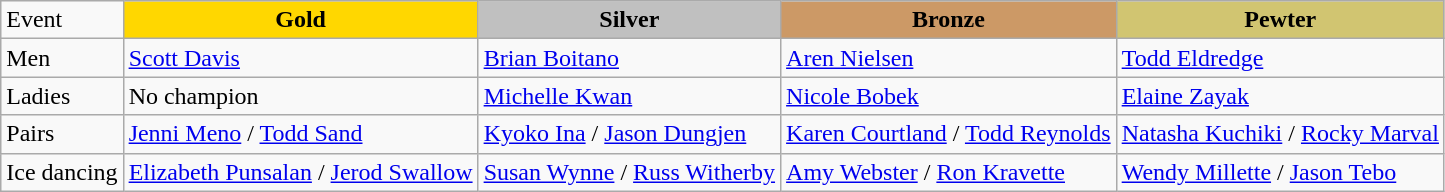<table class="wikitable">
<tr>
<td>Event</td>
<td align="center" bgcolor="gold"><strong>Gold</strong></td>
<td align="center" bgcolor="silver"><strong>Silver</strong></td>
<td align="center" bgcolor="#cc9966"><strong>Bronze</strong></td>
<td align="center" bgcolor="#d1c571"><strong>Pewter</strong></td>
</tr>
<tr>
<td>Men</td>
<td><a href='#'>Scott Davis</a></td>
<td><a href='#'>Brian Boitano</a></td>
<td><a href='#'>Aren Nielsen</a></td>
<td><a href='#'>Todd Eldredge</a></td>
</tr>
<tr>
<td>Ladies</td>
<td>No champion</td>
<td><a href='#'>Michelle Kwan</a></td>
<td><a href='#'>Nicole Bobek</a></td>
<td><a href='#'>Elaine Zayak</a></td>
</tr>
<tr>
<td>Pairs</td>
<td><a href='#'>Jenni Meno</a> / <a href='#'>Todd Sand</a></td>
<td><a href='#'>Kyoko Ina</a> / <a href='#'>Jason Dungjen</a></td>
<td><a href='#'>Karen Courtland</a> / <a href='#'>Todd Reynolds</a></td>
<td><a href='#'>Natasha Kuchiki</a> / <a href='#'>Rocky Marval</a></td>
</tr>
<tr>
<td>Ice dancing</td>
<td><a href='#'>Elizabeth Punsalan</a> / <a href='#'>Jerod Swallow</a></td>
<td><a href='#'>Susan Wynne</a> / <a href='#'>Russ Witherby</a></td>
<td><a href='#'>Amy Webster</a> / <a href='#'>Ron Kravette</a></td>
<td><a href='#'>Wendy Millette</a> / <a href='#'>Jason Tebo</a></td>
</tr>
</table>
